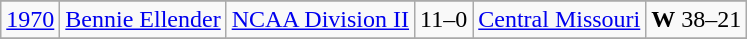<table class="wikitable">
<tr>
</tr>
<tr>
<td><a href='#'>1970</a></td>
<td><a href='#'>Bennie Ellender</a></td>
<td><a href='#'>NCAA Division II</a></td>
<td>11–0</td>
<td><a href='#'>Central Missouri</a></td>
<td><strong>W</strong> 38–21</td>
</tr>
<tr>
</tr>
</table>
